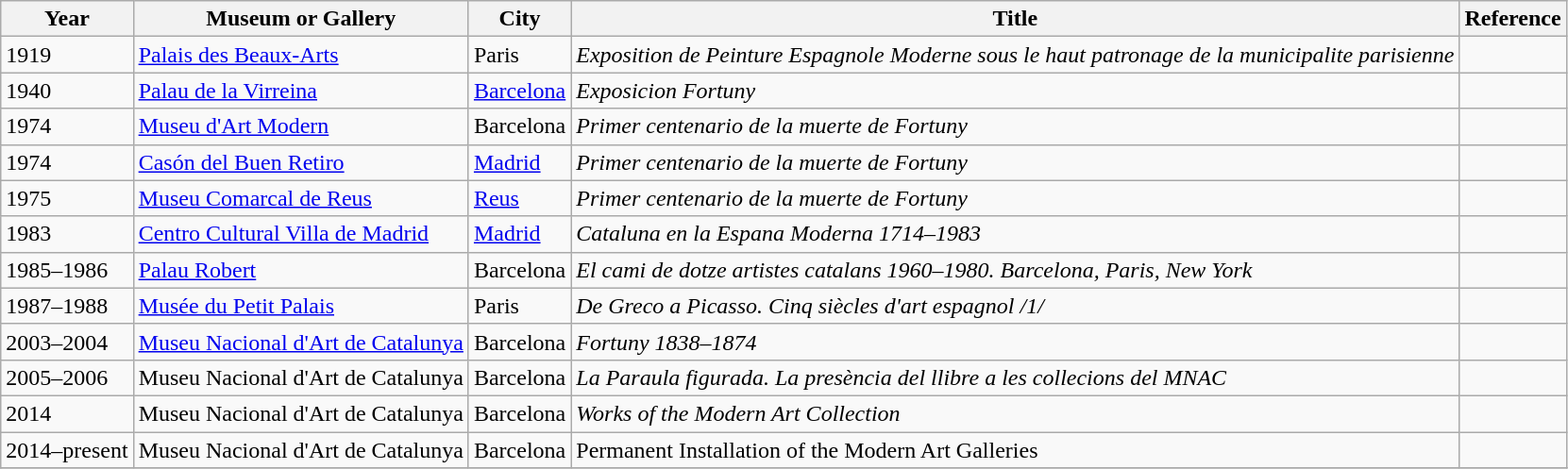<table class="wikitable sortable">
<tr>
<th scope=col>Year</th>
<th scope=col>Museum or Gallery</th>
<th scope=col>City</th>
<th scope=col>Title</th>
<th scope=col>Reference</th>
</tr>
<tr>
<td>1919</td>
<td><a href='#'>Palais des Beaux-Arts</a></td>
<td>Paris</td>
<td><em>Exposition de Peinture Espagnole Moderne sous le haut patronage de la municipalite parisienne</em></td>
<td></td>
</tr>
<tr>
<td>1940</td>
<td><a href='#'>Palau de la Virreina</a></td>
<td><a href='#'>Barcelona</a></td>
<td><em>Exposicion Fortuny</em></td>
<td></td>
</tr>
<tr>
<td>1974</td>
<td><a href='#'>Museu d'Art Modern</a></td>
<td>Barcelona</td>
<td><em>Primer centenario de la muerte de Fortuny</em></td>
<td></td>
</tr>
<tr>
<td>1974</td>
<td><a href='#'>Casón del Buen Retiro</a></td>
<td><a href='#'>Madrid</a></td>
<td><em>Primer centenario de la muerte de Fortuny</em></td>
<td></td>
</tr>
<tr>
<td>1975</td>
<td><a href='#'>Museu Comarcal de Reus</a></td>
<td><a href='#'>Reus</a></td>
<td><em>Primer centenario de la muerte de Fortuny</em></td>
<td></td>
</tr>
<tr>
<td>1983</td>
<td><a href='#'>Centro Cultural Villa de Madrid</a></td>
<td><a href='#'>Madrid</a></td>
<td><em>Cataluna en la Espana Moderna 1714–1983</em></td>
<td></td>
</tr>
<tr>
<td>1985–1986</td>
<td><a href='#'>Palau Robert</a></td>
<td>Barcelona</td>
<td><em>El cami de dotze artistes catalans 1960–1980. Barcelona, Paris, New York</em></td>
<td></td>
</tr>
<tr>
<td>1987–1988</td>
<td><a href='#'>Musée du Petit Palais</a></td>
<td>Paris</td>
<td><em>De Greco a Picasso. Cinq siècles d'art espagnol /1/</em></td>
<td></td>
</tr>
<tr>
<td>2003–2004</td>
<td><a href='#'>Museu Nacional d'Art de Catalunya</a></td>
<td>Barcelona</td>
<td><em>Fortuny 1838–1874</em></td>
<td></td>
</tr>
<tr>
<td>2005–2006</td>
<td>Museu Nacional d'Art de Catalunya</td>
<td>Barcelona</td>
<td><em>La Paraula figurada. La presència del llibre a les collecions del MNAC</em></td>
<td></td>
</tr>
<tr>
<td>2014</td>
<td>Museu Nacional d'Art de Catalunya</td>
<td>Barcelona</td>
<td><em>Works of the Modern Art Collection</em></td>
<td></td>
</tr>
<tr>
<td>2014–present</td>
<td>Museu Nacional d'Art de Catalunya</td>
<td>Barcelona</td>
<td>Permanent Installation of the Modern Art Galleries</td>
<td></td>
</tr>
<tr>
</tr>
</table>
